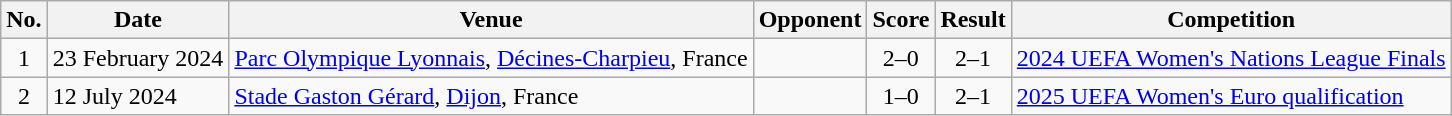<table class="wikitable plainrowheaders">
<tr>
<th scope="col">No.</th>
<th scope="col">Date</th>
<th scope="col">Venue</th>
<th scope="col">Opponent</th>
<th scope="col">Score</th>
<th scope="col">Result</th>
<th scope="col">Competition</th>
</tr>
<tr>
<td align="center">1</td>
<td>23 February 2024</td>
<td><a href='#'>Parc Olympique Lyonnais</a>, <a href='#'>Décines-Charpieu</a>, France</td>
<td></td>
<td align="center">2–0</td>
<td align="center">2–1</td>
<td><a href='#'>2024 UEFA Women's Nations League Finals</a></td>
</tr>
<tr>
<td align="center">2</td>
<td>12 July 2024</td>
<td><a href='#'>Stade Gaston Gérard</a>, <a href='#'>Dijon</a>, France</td>
<td></td>
<td align="center">1–0</td>
<td align="center">2–1</td>
<td><a href='#'>2025 UEFA Women's Euro qualification</a></td>
</tr>
</table>
